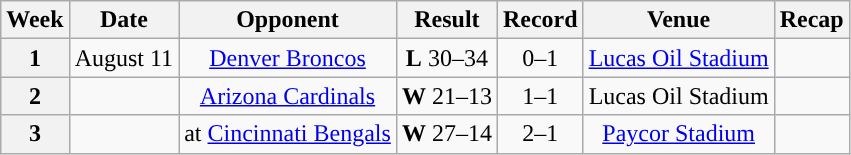<table class="wikitable" style="text-align:center">
<tr>
<th>Week</th>
<th>Date</th>
<th>Opponent</th>
<th>Result</th>
<th>Record</th>
<th>Venue</th>
<th>Recap</th>
</tr>
<tr>
<th>1</th>
<td>August 11</td>
<td><a href='#'>Denver Broncos</a></td>
<td><strong>L</strong> 30–34</td>
<td>0–1</td>
<td><a href='#'>Lucas Oil Stadium</a></td>
<td></td>
</tr>
<tr>
<th>2</th>
<td></td>
<td><a href='#'>Arizona Cardinals</a></td>
<td><strong>W</strong> 21–13</td>
<td>1–1</td>
<td>Lucas Oil Stadium</td>
<td></td>
</tr>
<tr>
<th>3</th>
<td></td>
<td>at <a href='#'>Cincinnati Bengals</a></td>
<td><strong>W</strong> 27–14</td>
<td>2–1</td>
<td><a href='#'>Paycor Stadium</a></td>
<td></td>
</tr>
</table>
